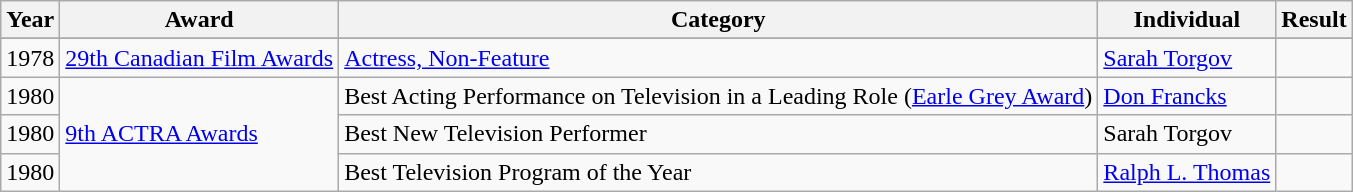<table class="wikitable sortable">
<tr>
<th>Year</th>
<th>Award</th>
<th>Category</th>
<th>Individual</th>
<th>Result</th>
</tr>
<tr>
</tr>
<tr>
<td>1978</td>
<td><a href='#'>29th Canadian Film Awards</a></td>
<td><a href='#'>Actress, Non-Feature</a></td>
<td><a href='#'>Sarah Torgov</a></td>
<td></td>
</tr>
<tr>
<td>1980</td>
<td rowspan=3><a href='#'>9th ACTRA Awards</a></td>
<td>Best Acting Performance on Television in a Leading Role (<a href='#'>Earle Grey Award</a>)</td>
<td><a href='#'>Don Francks</a></td>
<td></td>
</tr>
<tr>
<td>1980</td>
<td>Best New Television Performer</td>
<td>Sarah Torgov</td>
<td></td>
</tr>
<tr>
<td>1980</td>
<td>Best Television Program of the Year</td>
<td><a href='#'>Ralph L. Thomas</a></td>
<td></td>
</tr>
</table>
